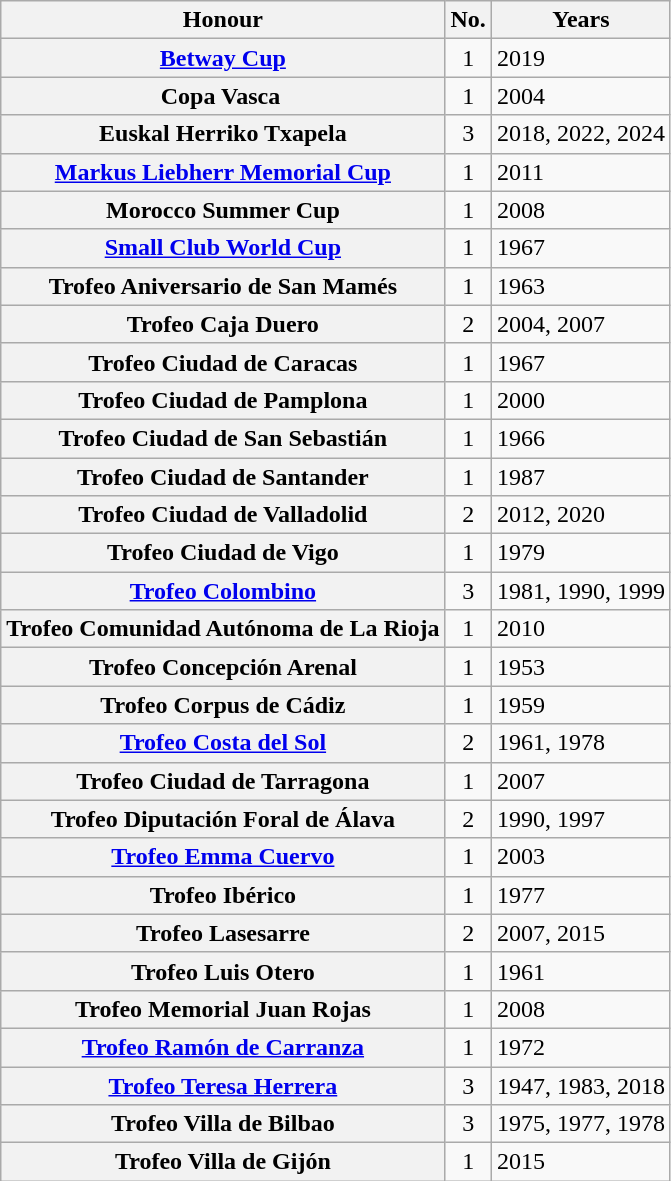<table class="wikitable plainrowheaders">
<tr>
<th scope=col>Honour</th>
<th scope=col>No.</th>
<th scope=col>Years</th>
</tr>
<tr>
<th scope=row><a href='#'>Betway Cup</a></th>
<td align=center>1</td>
<td>2019</td>
</tr>
<tr>
<th scope=row>Copa Vasca </th>
<td align=center>1</td>
<td>2004</td>
</tr>
<tr>
<th scope=row>Euskal Herriko Txapela</th>
<td align=center>3</td>
<td>2018, 2022, 2024</td>
</tr>
<tr>
<th scope=row><a href='#'>Markus Liebherr Memorial Cup</a></th>
<td align=center>1</td>
<td>2011</td>
</tr>
<tr>
<th scope=row>Morocco Summer Cup</th>
<td align=center>1</td>
<td>2008</td>
</tr>
<tr>
<th scope=row><a href='#'>Small Club World Cup</a></th>
<td align=center>1</td>
<td>1967</td>
</tr>
<tr>
<th scope=row>Trofeo Aniversario de San Mamés</th>
<td align=center>1</td>
<td>1963</td>
</tr>
<tr>
<th scope=row>Trofeo Caja Duero</th>
<td align=center>2</td>
<td>2004, 2007</td>
</tr>
<tr>
<th scope=row>Trofeo Ciudad de Caracas</th>
<td align=center>1</td>
<td>1967</td>
</tr>
<tr>
<th scope=row>Trofeo Ciudad de Pamplona</th>
<td align=center>1</td>
<td>2000</td>
</tr>
<tr>
<th scope=row>Trofeo Ciudad de San Sebastián</th>
<td align=center>1</td>
<td>1966</td>
</tr>
<tr>
<th scope=row>Trofeo Ciudad de Santander</th>
<td align=center>1</td>
<td>1987</td>
</tr>
<tr>
<th scope=row>Trofeo Ciudad de Valladolid</th>
<td align=center>2</td>
<td>2012, 2020</td>
</tr>
<tr>
<th scope=row>Trofeo Ciudad de Vigo</th>
<td align=center>1</td>
<td>1979</td>
</tr>
<tr>
<th scope=row><a href='#'>Trofeo Colombino</a></th>
<td align=center>3</td>
<td>1981, 1990, 1999</td>
</tr>
<tr>
<th scope=row>Trofeo Comunidad Autónoma de La Rioja</th>
<td align=center>1</td>
<td>2010</td>
</tr>
<tr>
<th scope=row>Trofeo Concepción Arenal</th>
<td align=center>1</td>
<td>1953</td>
</tr>
<tr>
<th scope=row>Trofeo Corpus de Cádiz</th>
<td align=center>1</td>
<td>1959</td>
</tr>
<tr>
<th scope=row><a href='#'>Trofeo Costa del Sol</a></th>
<td align=center>2</td>
<td>1961, 1978</td>
</tr>
<tr>
<th scope=row>Trofeo Ciudad de Tarragona</th>
<td align=center>1</td>
<td>2007</td>
</tr>
<tr>
<th scope=row>Trofeo Diputación Foral de Álava</th>
<td align=center>2</td>
<td>1990, 1997</td>
</tr>
<tr>
<th scope=row><a href='#'>Trofeo Emma Cuervo</a></th>
<td align=center>1</td>
<td>2003</td>
</tr>
<tr>
<th scope=row>Trofeo Ibérico</th>
<td align=center>1</td>
<td>1977</td>
</tr>
<tr>
<th scope=row>Trofeo Lasesarre</th>
<td align=center>2</td>
<td>2007, 2015</td>
</tr>
<tr>
<th scope=row>Trofeo Luis Otero</th>
<td align=center>1</td>
<td>1961</td>
</tr>
<tr>
<th scope=row>Trofeo Memorial Juan Rojas</th>
<td align=center>1</td>
<td>2008</td>
</tr>
<tr>
<th scope=row><a href='#'>Trofeo Ramón de Carranza</a></th>
<td align=center>1</td>
<td>1972</td>
</tr>
<tr>
<th scope=row><a href='#'>Trofeo Teresa Herrera</a></th>
<td align=center>3</td>
<td>1947, 1983, 2018</td>
</tr>
<tr>
<th scope=row>Trofeo Villa de Bilbao</th>
<td align=center>3</td>
<td>1975, 1977, 1978</td>
</tr>
<tr>
<th scope=row>Trofeo Villa de Gijón</th>
<td align=center>1</td>
<td>2015</td>
</tr>
</table>
